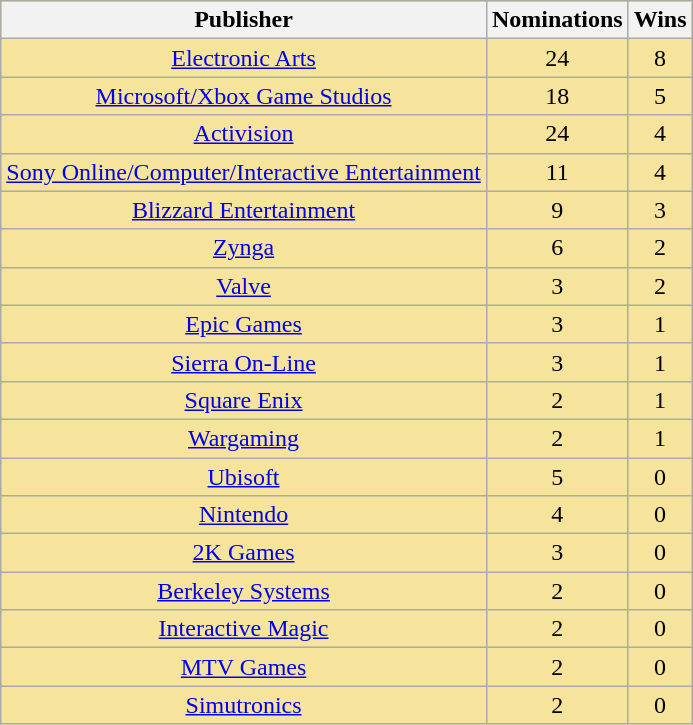<table class="wikitable sortable plainrowheaders" rowspan="2" style="text-align:center; background: #f6e39c">
<tr>
<th scope="col">Publisher</th>
<th scope="col">Nominations</th>
<th scope="col">Wins</th>
</tr>
<tr>
<td><a href='#'>Electronic Arts</a></td>
<td>24</td>
<td>8</td>
</tr>
<tr>
<td><a href='#'>Microsoft/Xbox Game Studios</a></td>
<td>18</td>
<td>5</td>
</tr>
<tr>
<td><a href='#'>Activision</a></td>
<td>24</td>
<td>4</td>
</tr>
<tr>
<td><a href='#'>Sony Online/Computer/Interactive Entertainment</a></td>
<td>11</td>
<td>4</td>
</tr>
<tr>
<td><a href='#'>Blizzard Entertainment</a></td>
<td>9</td>
<td>3</td>
</tr>
<tr>
<td><a href='#'>Zynga</a></td>
<td>6</td>
<td>2</td>
</tr>
<tr>
<td><a href='#'>Valve</a></td>
<td>3</td>
<td>2</td>
</tr>
<tr>
<td><a href='#'>Epic Games</a></td>
<td>3</td>
<td>1</td>
</tr>
<tr>
<td><a href='#'>Sierra On-Line</a></td>
<td>3</td>
<td>1</td>
</tr>
<tr>
<td><a href='#'>Square Enix</a></td>
<td>2</td>
<td>1</td>
</tr>
<tr>
<td><a href='#'>Wargaming</a></td>
<td>2</td>
<td>1</td>
</tr>
<tr>
<td><a href='#'>Ubisoft</a></td>
<td>5</td>
<td>0</td>
</tr>
<tr>
<td><a href='#'>Nintendo</a></td>
<td>4</td>
<td>0</td>
</tr>
<tr>
<td><a href='#'>2K Games</a></td>
<td>3</td>
<td>0</td>
</tr>
<tr>
<td><a href='#'>Berkeley Systems</a></td>
<td>2</td>
<td>0</td>
</tr>
<tr>
<td><a href='#'>Interactive Magic</a></td>
<td>2</td>
<td>0</td>
</tr>
<tr>
<td><a href='#'>MTV Games</a></td>
<td>2</td>
<td>0</td>
</tr>
<tr>
<td><a href='#'>Simutronics</a></td>
<td>2</td>
<td>0</td>
</tr>
</table>
